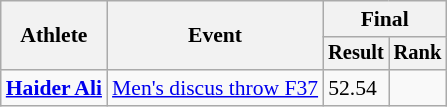<table class="wikitable" style="font-size:90%">
<tr>
<th rowspan="2">Athlete</th>
<th rowspan="2">Event</th>
<th colspan="2">Final</th>
</tr>
<tr style="font-size:95%">
<th>Result</th>
<th>Rank</th>
</tr>
<tr>
<td align="left"><strong><a href='#'>Haider Ali</a></strong></td>
<td><a href='#'>Men's discus throw F37</a></td>
<td>52.54</td>
<td></td>
</tr>
</table>
